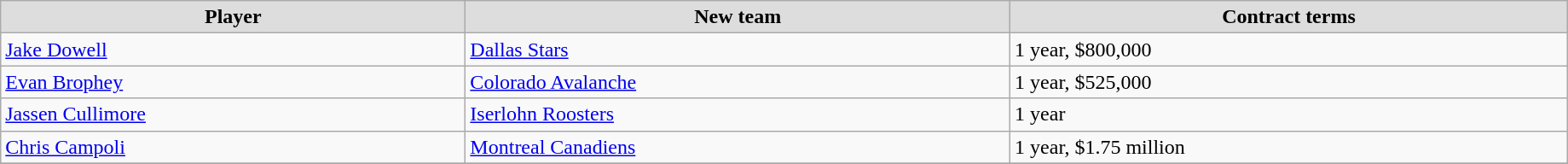<table class="wikitable" width=97%>
<tr align="center" bgcolor="#dddddd">
<td><strong>Player</strong></td>
<td><strong>New team</strong></td>
<td><strong>Contract terms</strong></td>
</tr>
<tr>
<td><a href='#'>Jake Dowell</a></td>
<td><a href='#'>Dallas Stars</a></td>
<td>1 year, $800,000</td>
</tr>
<tr>
<td><a href='#'>Evan Brophey</a></td>
<td><a href='#'>Colorado Avalanche</a></td>
<td>1 year, $525,000</td>
</tr>
<tr>
<td><a href='#'>Jassen Cullimore</a></td>
<td><a href='#'>Iserlohn Roosters</a></td>
<td>1 year</td>
</tr>
<tr>
<td><a href='#'>Chris Campoli</a></td>
<td><a href='#'>Montreal Canadiens</a></td>
<td>1 year, $1.75 million</td>
</tr>
<tr>
</tr>
</table>
